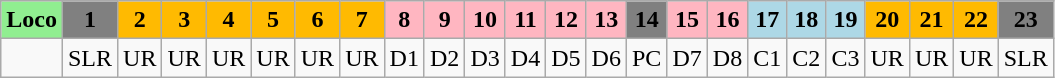<table class="wikitable plainrowheaders unsortable" style="text-align:center">
<tr>
<th style="background:lightgreen;">Loco</th>
<th style="background:grey;">1</th>
<th style="background:#FFBA01;">2</th>
<th style="background:#FFBA01;">3</th>
<th style="background:#FFBA01;">4</th>
<th style="background:#FFBA01;">5</th>
<th style="background:#FFBA01;">6</th>
<th style="background:#FFBA01;">7</th>
<th style="background:lightpink;">8</th>
<th style="background:lightpink;">9</th>
<th style="background:lightpink;">10</th>
<th style="background:lightpink;">11</th>
<th style="background:lightpink;">12</th>
<th style="background:lightpink;">13</th>
<th style="background:grey;">14</th>
<th style="background:lightpink;">15</th>
<th style="background:lightpink;">16</th>
<th style="background:lightblue;">17</th>
<th style="background:lightblue;">18</th>
<th style="background:lightblue;">19</th>
<th style="background:#FFBA01;">20</th>
<th style="background:#FFBA01;">21</th>
<th style="background:#FFBA01;">22</th>
<th style="background:grey;">23</th>
</tr>
<tr>
<td></td>
<td>SLR</td>
<td>UR</td>
<td>UR</td>
<td>UR</td>
<td>UR</td>
<td>UR</td>
<td>UR</td>
<td>D1</td>
<td>D2</td>
<td>D3</td>
<td>D4</td>
<td>D5</td>
<td>D6</td>
<td>PC</td>
<td>D7</td>
<td>D8</td>
<td>C1</td>
<td>C2</td>
<td>C3</td>
<td>UR</td>
<td>UR</td>
<td>UR</td>
<td>SLR</td>
</tr>
</table>
